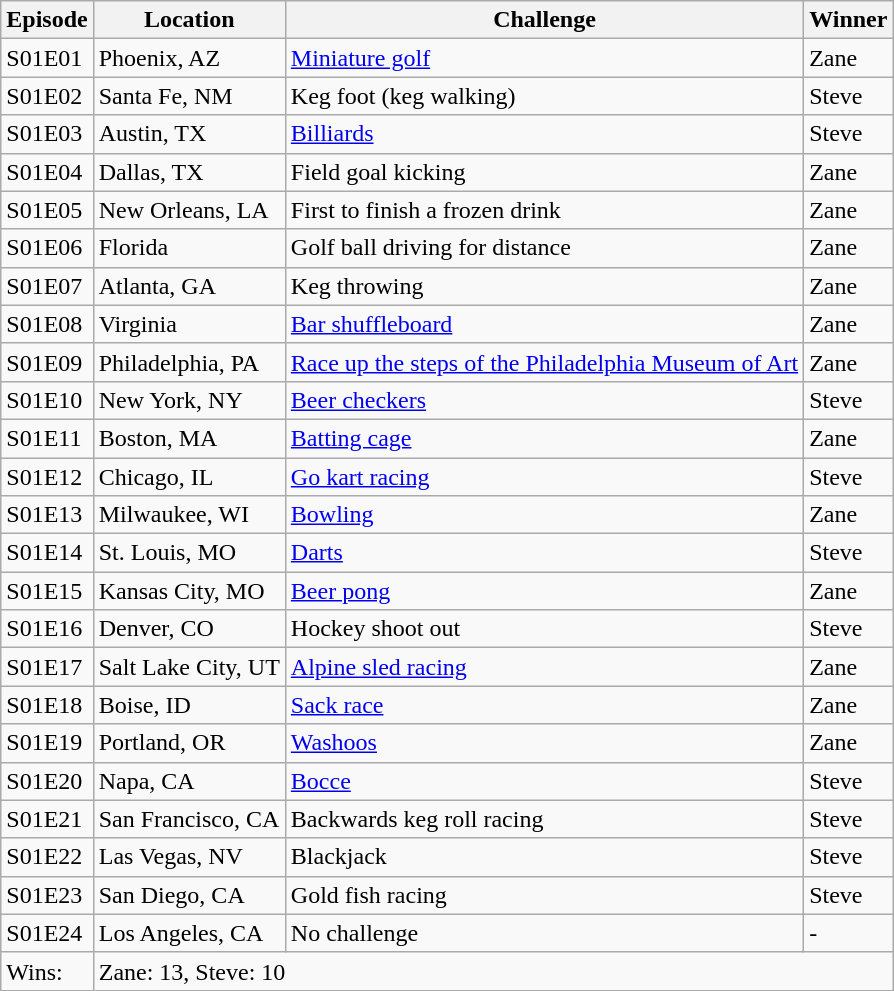<table class="wikitable">
<tr>
<th>Episode</th>
<th>Location</th>
<th>Challenge</th>
<th>Winner</th>
</tr>
<tr>
<td>S01E01</td>
<td>Phoenix, AZ</td>
<td><a href='#'>Miniature golf</a></td>
<td>Zane</td>
</tr>
<tr>
<td>S01E02</td>
<td>Santa Fe, NM</td>
<td>Keg foot (keg walking)</td>
<td>Steve</td>
</tr>
<tr>
<td>S01E03</td>
<td>Austin, TX</td>
<td><a href='#'>Billiards</a></td>
<td>Steve</td>
</tr>
<tr>
<td>S01E04</td>
<td>Dallas, TX</td>
<td>Field goal kicking</td>
<td>Zane</td>
</tr>
<tr>
<td>S01E05</td>
<td>New Orleans, LA</td>
<td>First to finish a frozen drink</td>
<td>Zane</td>
</tr>
<tr>
<td>S01E06</td>
<td>Florida</td>
<td>Golf ball driving for distance</td>
<td>Zane</td>
</tr>
<tr>
<td>S01E07</td>
<td>Atlanta, GA</td>
<td>Keg throwing</td>
<td>Zane</td>
</tr>
<tr>
<td>S01E08</td>
<td>Virginia</td>
<td><a href='#'>Bar shuffleboard</a></td>
<td>Zane</td>
</tr>
<tr>
<td>S01E09</td>
<td>Philadelphia, PA</td>
<td><a href='#'>Race up the steps of the Philadelphia Museum of Art</a></td>
<td>Zane</td>
</tr>
<tr>
<td>S01E10</td>
<td>New York, NY</td>
<td><a href='#'>Beer checkers</a></td>
<td>Steve</td>
</tr>
<tr>
<td>S01E11</td>
<td>Boston, MA</td>
<td><a href='#'>Batting cage</a></td>
<td>Zane</td>
</tr>
<tr>
<td>S01E12</td>
<td>Chicago, IL</td>
<td><a href='#'>Go kart racing</a></td>
<td>Steve</td>
</tr>
<tr>
<td>S01E13</td>
<td>Milwaukee, WI</td>
<td><a href='#'>Bowling</a></td>
<td>Zane</td>
</tr>
<tr>
<td>S01E14</td>
<td>St. Louis, MO</td>
<td><a href='#'>Darts</a></td>
<td>Steve</td>
</tr>
<tr>
<td>S01E15</td>
<td>Kansas City, MO</td>
<td><a href='#'>Beer pong</a></td>
<td>Zane</td>
</tr>
<tr>
<td>S01E16</td>
<td>Denver, CO</td>
<td>Hockey shoot out</td>
<td>Steve</td>
</tr>
<tr>
<td>S01E17</td>
<td>Salt Lake City, UT</td>
<td><a href='#'>Alpine sled racing</a></td>
<td>Zane</td>
</tr>
<tr>
<td>S01E18</td>
<td>Boise, ID</td>
<td><a href='#'>Sack race</a></td>
<td>Zane</td>
</tr>
<tr>
<td>S01E19</td>
<td>Portland, OR</td>
<td><a href='#'>Washoos</a></td>
<td>Zane</td>
</tr>
<tr>
<td>S01E20</td>
<td>Napa, CA</td>
<td><a href='#'>Bocce</a></td>
<td>Steve</td>
</tr>
<tr>
<td>S01E21</td>
<td>San Francisco, CA</td>
<td>Backwards keg roll racing</td>
<td>Steve</td>
</tr>
<tr>
<td>S01E22</td>
<td>Las Vegas, NV</td>
<td>Blackjack</td>
<td>Steve</td>
</tr>
<tr>
<td>S01E23</td>
<td>San Diego, CA</td>
<td>Gold fish racing</td>
<td>Steve</td>
</tr>
<tr>
<td>S01E24</td>
<td>Los Angeles, CA</td>
<td>No challenge</td>
<td>-</td>
</tr>
<tr>
<td>Wins:</td>
<td colspan="3">Zane: 13, Steve: 10</td>
</tr>
</table>
